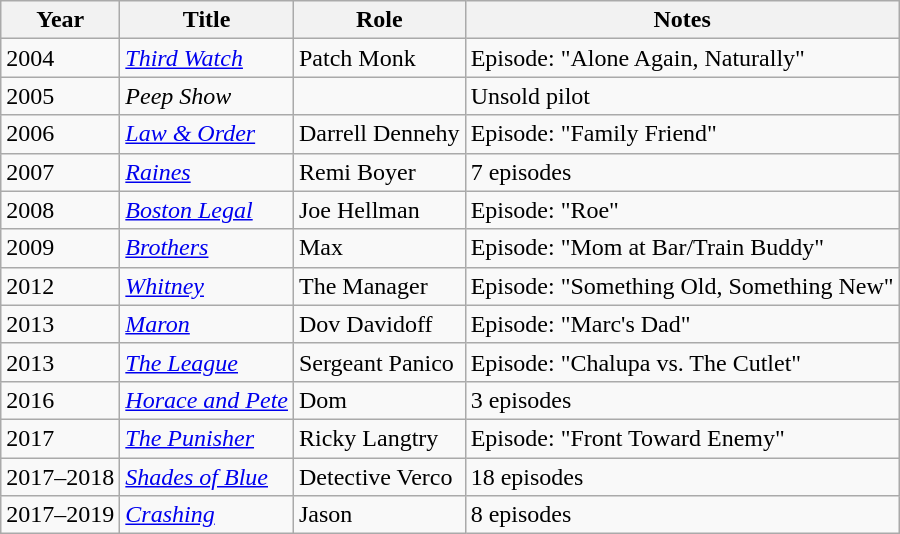<table class="wikitable sortable">
<tr>
<th>Year</th>
<th>Title</th>
<th>Role</th>
<th>Notes</th>
</tr>
<tr>
<td>2004</td>
<td><em><a href='#'>Third Watch</a></em></td>
<td>Patch Monk</td>
<td>Episode: "Alone Again, Naturally"</td>
</tr>
<tr>
<td>2005</td>
<td><em>Peep Show</em></td>
<td></td>
<td>Unsold pilot</td>
</tr>
<tr>
<td>2006</td>
<td><em><a href='#'>Law & Order</a></em></td>
<td>Darrell Dennehy</td>
<td>Episode: "Family Friend"</td>
</tr>
<tr>
<td>2007</td>
<td><em><a href='#'>Raines</a></em></td>
<td>Remi Boyer</td>
<td>7 episodes</td>
</tr>
<tr>
<td>2008</td>
<td><em><a href='#'>Boston Legal</a></em></td>
<td>Joe Hellman</td>
<td>Episode: "Roe"</td>
</tr>
<tr>
<td>2009</td>
<td><a href='#'><em>Brothers</em></a></td>
<td>Max</td>
<td>Episode: "Mom at Bar/Train Buddy"</td>
</tr>
<tr>
<td>2012</td>
<td><a href='#'><em>Whitney</em></a></td>
<td>The Manager</td>
<td>Episode: "Something Old, Something New"</td>
</tr>
<tr>
<td>2013</td>
<td><a href='#'><em>Maron</em></a></td>
<td>Dov Davidoff</td>
<td>Episode: "Marc's Dad"</td>
</tr>
<tr>
<td>2013</td>
<td><em><a href='#'>The League</a></em></td>
<td>Sergeant Panico</td>
<td>Episode: "Chalupa vs. The Cutlet"</td>
</tr>
<tr>
<td>2016</td>
<td><em><a href='#'>Horace and Pete</a></em></td>
<td>Dom</td>
<td>3 episodes</td>
</tr>
<tr>
<td>2017</td>
<td><a href='#'><em>The Punisher</em></a></td>
<td>Ricky Langtry</td>
<td>Episode: "Front Toward Enemy"</td>
</tr>
<tr>
<td>2017–2018</td>
<td><a href='#'><em>Shades of Blue</em></a></td>
<td>Detective Verco</td>
<td>18 episodes</td>
</tr>
<tr>
<td>2017–2019</td>
<td><a href='#'><em>Crashing</em></a></td>
<td>Jason</td>
<td>8 episodes</td>
</tr>
</table>
